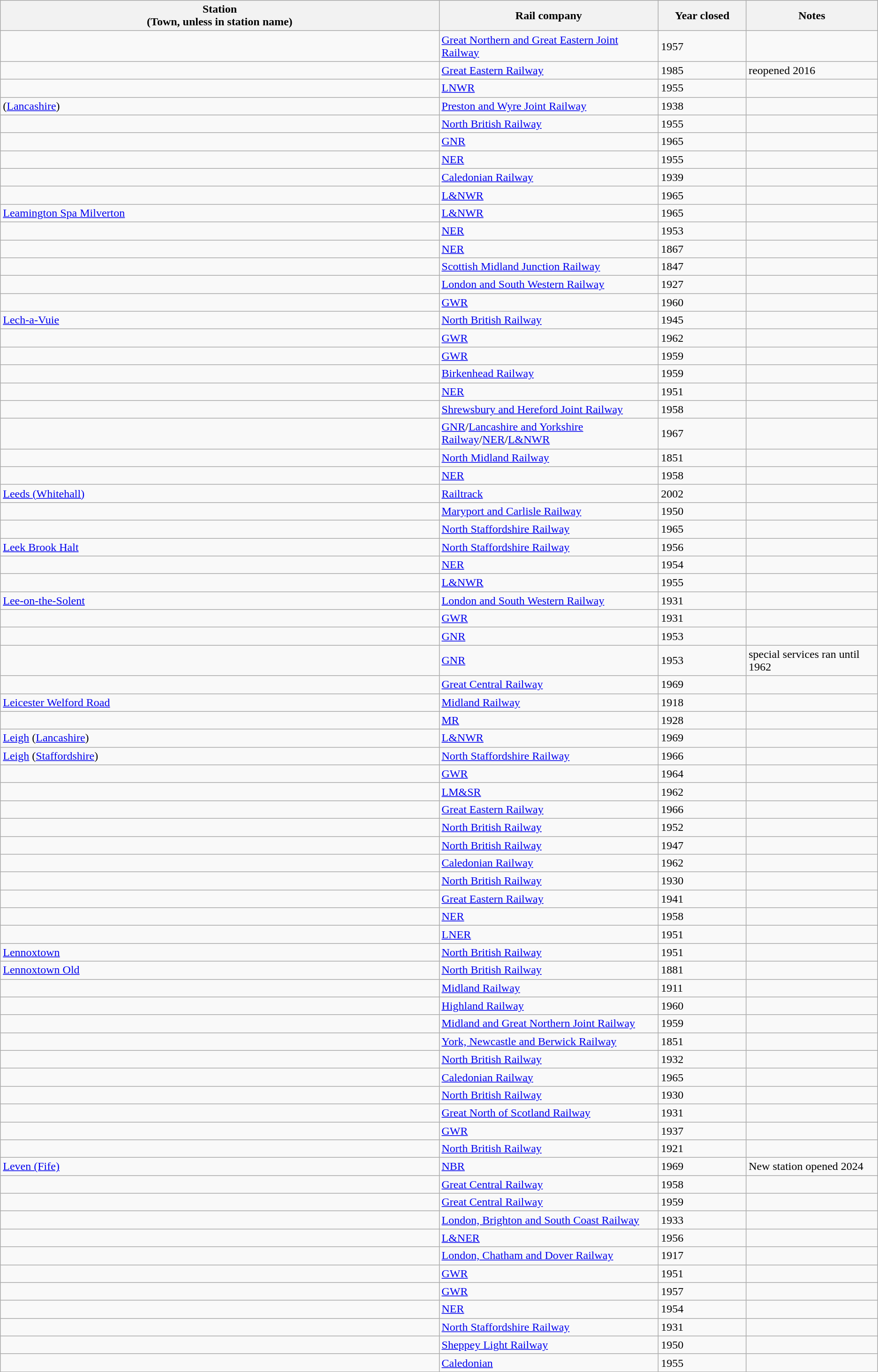<table class="wikitable sortable">
<tr>
<th style="width:50%">Station<br>(Town, unless in station name)</th>
<th style="width:25%">Rail company</th>
<th style="width:10%">Year closed</th>
<th style="width:20%">Notes</th>
</tr>
<tr>
<td></td>
<td><a href='#'>Great Northern and Great Eastern Joint Railway</a></td>
<td>1957</td>
<td></td>
</tr>
<tr>
<td></td>
<td><a href='#'>Great Eastern Railway</a></td>
<td>1985</td>
<td>reopened 2016</td>
</tr>
<tr>
<td></td>
<td><a href='#'>LNWR</a></td>
<td>1955</td>
<td></td>
</tr>
<tr>
<td> (<a href='#'>Lancashire</a>)</td>
<td><a href='#'>Preston and Wyre Joint Railway</a></td>
<td>1938</td>
<td></td>
</tr>
<tr>
<td></td>
<td><a href='#'>North British Railway</a></td>
<td>1955</td>
<td></td>
</tr>
<tr>
<td></td>
<td><a href='#'>GNR</a></td>
<td>1965</td>
<td></td>
</tr>
<tr>
<td></td>
<td><a href='#'>NER</a></td>
<td>1955</td>
<td></td>
</tr>
<tr>
<td></td>
<td><a href='#'>Caledonian Railway</a></td>
<td>1939</td>
<td></td>
</tr>
<tr>
<td></td>
<td><a href='#'>L&NWR</a></td>
<td>1965</td>
<td></td>
</tr>
<tr>
<td><a href='#'>Leamington Spa Milverton</a></td>
<td><a href='#'>L&NWR</a></td>
<td>1965</td>
<td></td>
</tr>
<tr>
<td></td>
<td><a href='#'>NER</a></td>
<td>1953</td>
<td></td>
</tr>
<tr>
<td></td>
<td><a href='#'>NER</a></td>
<td>1867</td>
<td></td>
</tr>
<tr>
<td></td>
<td><a href='#'>Scottish Midland Junction Railway</a></td>
<td>1847</td>
<td></td>
</tr>
<tr>
<td></td>
<td><a href='#'>London and South Western Railway</a></td>
<td>1927</td>
<td></td>
</tr>
<tr>
<td></td>
<td><a href='#'>GWR</a></td>
<td>1960</td>
<td></td>
</tr>
<tr>
<td><a href='#'>Lech-a-Vuie</a></td>
<td><a href='#'>North British Railway</a></td>
<td>1945</td>
<td></td>
</tr>
<tr>
<td></td>
<td><a href='#'>GWR</a></td>
<td>1962</td>
<td></td>
</tr>
<tr>
<td></td>
<td><a href='#'>GWR</a></td>
<td>1959</td>
<td></td>
</tr>
<tr>
<td></td>
<td><a href='#'>Birkenhead Railway</a></td>
<td>1959</td>
<td></td>
</tr>
<tr>
<td></td>
<td><a href='#'>NER</a></td>
<td>1951</td>
<td></td>
</tr>
<tr>
<td></td>
<td><a href='#'>Shrewsbury and Hereford Joint Railway</a></td>
<td>1958</td>
<td></td>
</tr>
<tr>
<td></td>
<td><a href='#'>GNR</a>/<a href='#'>Lancashire and Yorkshire Railway</a>/<a href='#'>NER</a>/<a href='#'>L&NWR</a></td>
<td>1967</td>
<td></td>
</tr>
<tr>
<td></td>
<td><a href='#'>North Midland Railway</a></td>
<td>1851</td>
<td></td>
</tr>
<tr>
<td></td>
<td><a href='#'>NER</a></td>
<td>1958</td>
<td></td>
</tr>
<tr>
<td><a href='#'>Leeds (Whitehall)</a></td>
<td><a href='#'>Railtrack</a></td>
<td>2002</td>
<td></td>
</tr>
<tr>
<td></td>
<td><a href='#'>Maryport and Carlisle Railway</a></td>
<td>1950</td>
<td></td>
</tr>
<tr>
<td></td>
<td><a href='#'>North Staffordshire Railway</a></td>
<td>1965</td>
<td></td>
</tr>
<tr>
<td><a href='#'>Leek Brook Halt</a></td>
<td><a href='#'>North Staffordshire Railway</a></td>
<td>1956</td>
<td></td>
</tr>
<tr>
<td></td>
<td><a href='#'>NER</a></td>
<td>1954</td>
<td></td>
</tr>
<tr>
<td></td>
<td><a href='#'>L&NWR</a></td>
<td>1955</td>
<td></td>
</tr>
<tr>
<td><a href='#'>Lee-on-the-Solent</a></td>
<td><a href='#'>London and South Western Railway</a></td>
<td>1931</td>
<td></td>
</tr>
<tr>
<td></td>
<td><a href='#'>GWR</a></td>
<td>1931</td>
<td></td>
</tr>
<tr>
<td></td>
<td><a href='#'>GNR</a></td>
<td>1953</td>
<td></td>
</tr>
<tr>
<td></td>
<td><a href='#'>GNR</a></td>
<td>1953</td>
<td>special services ran until 1962</td>
</tr>
<tr>
<td></td>
<td><a href='#'>Great Central Railway</a></td>
<td>1969</td>
<td></td>
</tr>
<tr>
<td><a href='#'>Leicester Welford Road</a></td>
<td><a href='#'>Midland Railway</a></td>
<td>1918</td>
<td></td>
</tr>
<tr>
<td></td>
<td><a href='#'>MR</a></td>
<td>1928</td>
<td></td>
</tr>
<tr>
<td><a href='#'>Leigh</a> (<a href='#'>Lancashire</a>)</td>
<td><a href='#'>L&NWR</a></td>
<td>1969</td>
<td></td>
</tr>
<tr>
<td><a href='#'>Leigh</a> (<a href='#'>Staffordshire</a>)</td>
<td><a href='#'>North Staffordshire Railway</a></td>
<td>1966</td>
<td></td>
</tr>
<tr>
<td></td>
<td><a href='#'>GWR</a></td>
<td>1964</td>
<td></td>
</tr>
<tr>
<td></td>
<td><a href='#'>LM&SR</a></td>
<td>1962</td>
<td></td>
</tr>
<tr>
<td></td>
<td><a href='#'>Great Eastern Railway</a></td>
<td>1966</td>
<td></td>
</tr>
<tr>
<td></td>
<td><a href='#'>North British Railway</a></td>
<td>1952</td>
<td></td>
</tr>
<tr>
<td></td>
<td><a href='#'>North British Railway</a></td>
<td>1947</td>
<td></td>
</tr>
<tr>
<td></td>
<td><a href='#'>Caledonian Railway</a></td>
<td>1962</td>
<td></td>
</tr>
<tr>
<td></td>
<td><a href='#'>North British Railway</a></td>
<td>1930</td>
<td></td>
</tr>
<tr>
<td></td>
<td><a href='#'>Great Eastern Railway</a></td>
<td>1941</td>
<td></td>
</tr>
<tr>
<td></td>
<td><a href='#'>NER</a></td>
<td>1958</td>
<td></td>
</tr>
<tr>
<td></td>
<td><a href='#'>LNER</a></td>
<td>1951</td>
<td></td>
</tr>
<tr>
<td><a href='#'>Lennoxtown</a></td>
<td><a href='#'>North British Railway</a></td>
<td>1951</td>
<td></td>
</tr>
<tr>
<td><a href='#'>Lennoxtown Old</a></td>
<td><a href='#'>North British Railway</a></td>
<td>1881</td>
<td></td>
</tr>
<tr>
<td></td>
<td><a href='#'>Midland Railway</a></td>
<td>1911</td>
<td></td>
</tr>
<tr>
<td></td>
<td><a href='#'>Highland Railway</a></td>
<td>1960</td>
<td></td>
</tr>
<tr>
<td></td>
<td><a href='#'>Midland and Great Northern Joint Railway</a></td>
<td>1959</td>
<td></td>
</tr>
<tr>
<td></td>
<td><a href='#'>York, Newcastle and Berwick Railway</a></td>
<td>1851</td>
<td></td>
</tr>
<tr>
<td></td>
<td><a href='#'>North British Railway</a></td>
<td>1932</td>
<td></td>
</tr>
<tr>
<td></td>
<td><a href='#'>Caledonian Railway</a></td>
<td>1965</td>
<td></td>
</tr>
<tr>
<td></td>
<td><a href='#'>North British Railway</a></td>
<td>1930</td>
<td></td>
</tr>
<tr>
<td></td>
<td><a href='#'>Great North of Scotland Railway</a></td>
<td>1931</td>
<td></td>
</tr>
<tr>
<td></td>
<td><a href='#'>GWR</a></td>
<td>1937</td>
<td></td>
</tr>
<tr>
<td></td>
<td><a href='#'>North British Railway</a></td>
<td>1921</td>
<td></td>
</tr>
<tr>
<td><a href='#'>Leven (Fife)</a></td>
<td><a href='#'>NBR</a></td>
<td>1969</td>
<td>New station opened 2024</td>
</tr>
<tr>
<td></td>
<td><a href='#'>Great Central Railway</a></td>
<td>1958</td>
<td></td>
</tr>
<tr>
<td></td>
<td><a href='#'>Great Central Railway</a></td>
<td>1959</td>
<td></td>
</tr>
<tr>
<td></td>
<td><a href='#'>London, Brighton and South Coast Railway</a></td>
<td>1933</td>
<td></td>
</tr>
<tr>
<td></td>
<td><a href='#'>L&NER</a></td>
<td>1956</td>
<td></td>
</tr>
<tr>
<td></td>
<td><a href='#'>London, Chatham and Dover Railway</a></td>
<td>1917</td>
<td></td>
</tr>
<tr>
<td></td>
<td><a href='#'>GWR</a></td>
<td>1951</td>
<td></td>
</tr>
<tr>
<td></td>
<td><a href='#'>GWR</a></td>
<td>1957</td>
<td></td>
</tr>
<tr>
<td></td>
<td><a href='#'>NER</a></td>
<td>1954</td>
<td></td>
</tr>
<tr>
<td></td>
<td><a href='#'>North Staffordshire Railway</a></td>
<td>1931</td>
<td></td>
</tr>
<tr>
<td></td>
<td><a href='#'>Sheppey Light Railway</a></td>
<td>1950</td>
<td></td>
</tr>
<tr>
<td></td>
<td><a href='#'>Caledonian</a></td>
<td>1955</td>
<td></td>
</tr>
<tr>
</tr>
</table>
